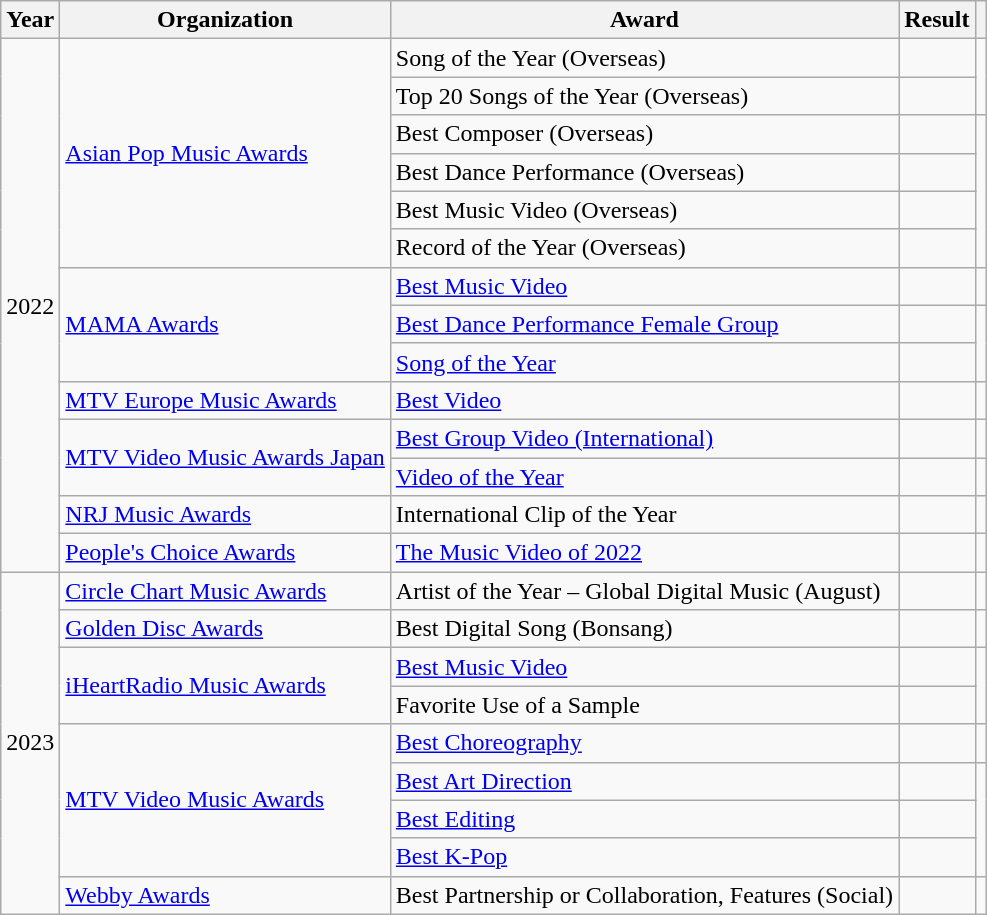<table class="wikitable plainrowheaders sortable">
<tr align="center">
<th scope="col">Year</th>
<th scope="col">Organization</th>
<th scope="col">Award</th>
<th scope="col">Result</th>
<th scope="col" class="unsortable"></th>
</tr>
<tr>
<td align="center" rowspan="14">2022</td>
<td rowspan="6"><a href='#'>Asian Pop Music Awards</a></td>
<td>Song of the Year (Overseas)</td>
<td></td>
<td align="center" rowspan="2"></td>
</tr>
<tr>
<td>Top 20 Songs of the Year (Overseas)</td>
<td></td>
</tr>
<tr>
<td>Best Composer (Overseas)</td>
<td></td>
<td rowspan="4" style="text-align:center"></td>
</tr>
<tr>
<td>Best Dance Performance (Overseas)</td>
<td></td>
</tr>
<tr>
<td>Best Music Video (Overseas)</td>
<td></td>
</tr>
<tr>
<td>Record of the Year (Overseas)</td>
<td></td>
</tr>
<tr>
<td rowspan="3"><a href='#'>MAMA Awards</a></td>
<td><a href='#'>Best Music Video</a></td>
<td></td>
<td align="center"></td>
</tr>
<tr>
<td><a href='#'>Best Dance Performance Female Group</a></td>
<td></td>
<td rowspan="2" align="center"></td>
</tr>
<tr>
<td><a href='#'>Song of the Year</a></td>
<td></td>
</tr>
<tr>
<td><a href='#'>MTV Europe Music Awards</a></td>
<td><a href='#'>Best Video</a></td>
<td></td>
<td align="center"></td>
</tr>
<tr>
<td rowspan="2"><a href='#'>MTV Video Music Awards Japan</a></td>
<td><a href='#'>Best Group Video (International)</a></td>
<td></td>
<td align="center"></td>
</tr>
<tr>
<td><a href='#'>Video of the Year</a></td>
<td></td>
<td align="center"></td>
</tr>
<tr>
<td><a href='#'>NRJ Music Awards</a></td>
<td>International Clip of the Year</td>
<td></td>
<td align="center"></td>
</tr>
<tr>
<td><a href='#'>People's Choice Awards</a></td>
<td><a href='#'>The Music Video of 2022</a></td>
<td></td>
<td align="center"></td>
</tr>
<tr>
<td rowspan="9">2023</td>
<td><a href='#'>Circle Chart Music Awards</a></td>
<td>Artist of the Year – Global Digital Music (August)</td>
<td></td>
<td style="text-align:center"></td>
</tr>
<tr>
<td><a href='#'>Golden Disc Awards</a></td>
<td>Best Digital Song (Bonsang)</td>
<td></td>
<td style="text-align:center"></td>
</tr>
<tr>
<td rowspan="2"><a href='#'>iHeartRadio Music Awards</a></td>
<td><a href='#'>Best Music Video</a></td>
<td></td>
<td rowspan="2" style="text-align:center"></td>
</tr>
<tr>
<td>Favorite Use of a Sample</td>
<td></td>
</tr>
<tr>
<td rowspan="4"><a href='#'>MTV Video Music Awards</a></td>
<td><a href='#'>Best Choreography</a></td>
<td></td>
<td style="text-align:center"></td>
</tr>
<tr>
<td><a href='#'>Best Art Direction</a></td>
<td></td>
<td rowspan="3" style="text-align:center"></td>
</tr>
<tr>
<td><a href='#'>Best Editing</a></td>
<td></td>
</tr>
<tr>
<td><a href='#'>Best K-Pop</a></td>
<td></td>
</tr>
<tr>
<td><a href='#'>Webby Awards</a></td>
<td>Best Partnership or Collaboration, Features (Social)</td>
<td></td>
<td style="text-align:center;"></td>
</tr>
</table>
